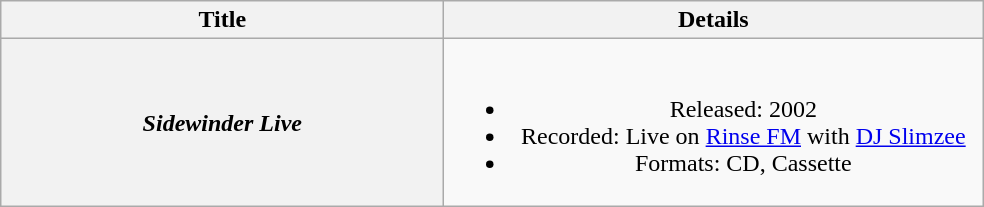<table class="wikitable plainrowheaders" style="text-align:center;" border="1">
<tr>
<th scope="col" style="width:18em;">Title</th>
<th scope="col" style="width:22em;">Details</th>
</tr>
<tr>
<th scope="row"><em>Sidewinder Live</em></th>
<td><br><ul><li>Released: 2002</li><li>Recorded: Live on <a href='#'>Rinse FM</a> with <a href='#'>DJ Slimzee</a></li><li>Formats: CD, Cassette</li></ul></td>
</tr>
</table>
